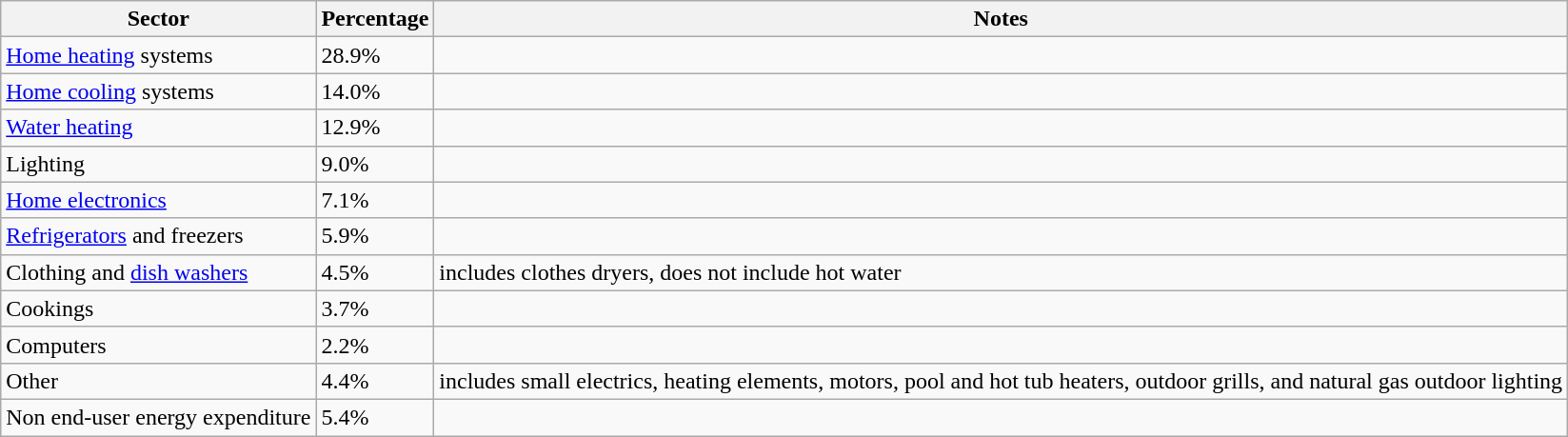<table class="wikitable sortable">
<tr>
<th>Sector</th>
<th>Percentage</th>
<th>Notes</th>
</tr>
<tr>
<td><a href='#'>Home heating</a> systems</td>
<td>28.9%</td>
<td></td>
</tr>
<tr>
<td><a href='#'>Home cooling</a> systems</td>
<td>14.0%</td>
<td></td>
</tr>
<tr>
<td><a href='#'>Water heating</a></td>
<td>12.9%</td>
<td></td>
</tr>
<tr>
<td>Lighting</td>
<td>9.0%</td>
<td></td>
</tr>
<tr>
<td><a href='#'>Home electronics</a></td>
<td>7.1%</td>
<td></td>
</tr>
<tr>
<td><a href='#'>Refrigerators</a> and freezers</td>
<td>5.9%</td>
<td></td>
</tr>
<tr>
<td>Clothing and <a href='#'>dish washers</a></td>
<td>4.5%</td>
<td>includes clothes dryers, does not include hot water</td>
</tr>
<tr>
<td>Cookings</td>
<td>3.7%</td>
<td></td>
</tr>
<tr>
<td>Computers</td>
<td>2.2%</td>
<td></td>
</tr>
<tr>
<td>Other</td>
<td>4.4%</td>
<td>includes small electrics, heating elements, motors, pool and hot tub heaters, outdoor grills, and natural gas outdoor lighting</td>
</tr>
<tr>
<td>Non end-user energy expenditure</td>
<td>5.4%</td>
<td></td>
</tr>
</table>
